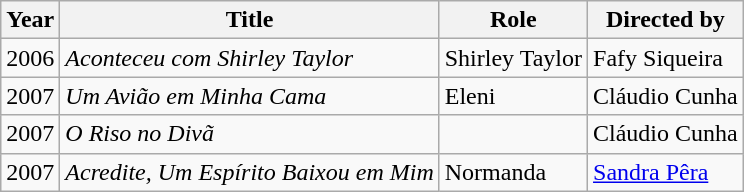<table class="wikitable sortable">
<tr>
<th>Year</th>
<th>Title</th>
<th>Role</th>
<th>Directed by</th>
</tr>
<tr>
<td>2006</td>
<td><em>Aconteceu com Shirley Taylor</em></td>
<td>Shirley Taylor</td>
<td>Fafy Siqueira</td>
</tr>
<tr>
<td>2007</td>
<td><em>Um Avião em Minha Cama</em></td>
<td>Eleni</td>
<td>Cláudio Cunha</td>
</tr>
<tr>
<td>2007</td>
<td><em>O Riso no Divã</em></td>
<td></td>
<td>Cláudio Cunha</td>
</tr>
<tr>
<td>2007</td>
<td><em>Acredite, Um Espírito Baixou em Mim</em></td>
<td>Normanda</td>
<td><a href='#'>Sandra Pêra</a></td>
</tr>
</table>
